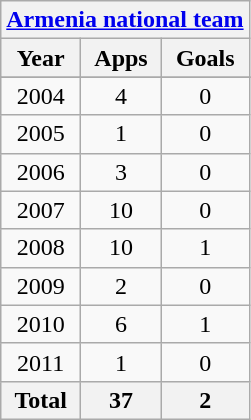<table class="wikitable" style="text-align:center">
<tr>
<th colspan=3><a href='#'>Armenia national team</a></th>
</tr>
<tr>
<th>Year</th>
<th>Apps</th>
<th>Goals</th>
</tr>
<tr>
</tr>
<tr>
<td>2004</td>
<td>4</td>
<td>0</td>
</tr>
<tr>
<td>2005</td>
<td>1</td>
<td>0</td>
</tr>
<tr>
<td>2006</td>
<td>3</td>
<td>0</td>
</tr>
<tr>
<td>2007</td>
<td>10</td>
<td>0</td>
</tr>
<tr>
<td>2008</td>
<td>10</td>
<td>1</td>
</tr>
<tr>
<td>2009</td>
<td>2</td>
<td>0</td>
</tr>
<tr>
<td>2010</td>
<td>6</td>
<td>1</td>
</tr>
<tr>
<td>2011</td>
<td>1</td>
<td>0</td>
</tr>
<tr>
<th>Total</th>
<th>37</th>
<th>2</th>
</tr>
</table>
